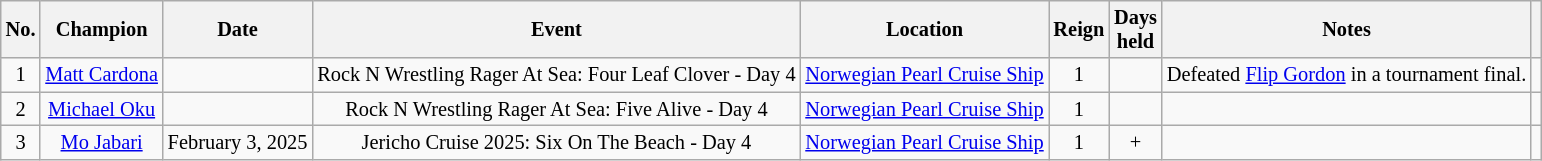<table class="wikitable" style="font-size: 85%;">
<tr>
<th>No.</th>
<th>Champion</th>
<th>Date</th>
<th>Event</th>
<th>Location</th>
<th>Reign</th>
<th>Days<br>held</th>
<th>Notes</th>
<th></th>
</tr>
<tr>
<td align="center">1</td>
<td align="center"><a href='#'>Matt Cardona</a></td>
<td align="center"></td>
<td align="center">Rock N Wrestling Rager At Sea: Four Leaf Clover - Day 4</td>
<td align="center"><a href='#'>Norwegian Pearl Cruise Ship</a></td>
<td align="center">1</td>
<td align="center"></td>
<td align="left">Defeated <a href='#'>Flip Gordon</a> in a tournament final.</td>
<td align="center"></td>
</tr>
<tr>
<td align="center">2</td>
<td align="center"><a href='#'>Michael Oku</a></td>
<td align="center"></td>
<td align="center">Rock N Wrestling Rager At Sea: Five Alive - Day 4</td>
<td align="center"><a href='#'>Norwegian Pearl Cruise Ship</a></td>
<td align="center">1</td>
<td align="center"></td>
<td align="left"></td>
<td align="center"></td>
</tr>
<tr>
<td align="center">3</td>
<td align="center"><a href='#'>Mo Jabari</a></td>
<td align="center">February 3, 2025</td>
<td align="center">Jericho Cruise 2025: Six On The Beach - Day 4</td>
<td align="center"><a href='#'>Norwegian Pearl Cruise Ship</a></td>
<td align="center">1</td>
<td align="center">+</td>
<td align="center"></td>
<td align="center"></td>
</tr>
</table>
